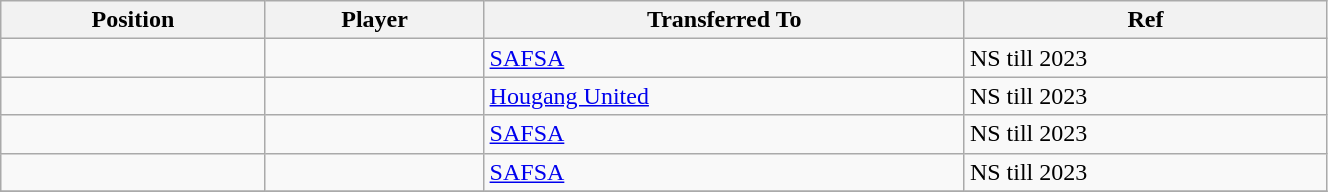<table class="wikitable sortable" style="width:70%; text-align:center; font-size:100%; text-align:left;">
<tr>
<th><strong>Position</strong></th>
<th><strong>Player</strong></th>
<th><strong>Transferred To</strong></th>
<th><strong>Ref</strong></th>
</tr>
<tr>
<td></td>
<td></td>
<td> <a href='#'>SAFSA</a></td>
<td>NS till 2023</td>
</tr>
<tr>
<td></td>
<td></td>
<td> <a href='#'>Hougang United</a></td>
<td>NS till 2023</td>
</tr>
<tr>
<td></td>
<td></td>
<td> <a href='#'>SAFSA</a></td>
<td>NS till 2023</td>
</tr>
<tr>
<td></td>
<td></td>
<td> <a href='#'>SAFSA</a></td>
<td>NS till 2023</td>
</tr>
<tr>
</tr>
</table>
